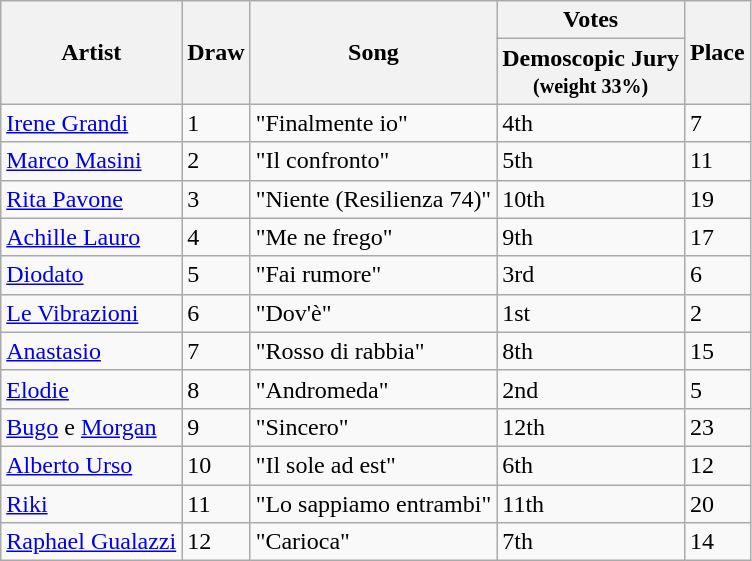<table class="wikitable sortable">
<tr>
<th rowspan="2">Artist</th>
<th rowspan="2">Draw</th>
<th rowspan="2">Song</th>
<th class="unsortable">Votes</th>
<th rowspan="2">Place</th>
</tr>
<tr>
<th>Demoscopic Jury<br><small>(weight 33%)</small></th>
</tr>
<tr>
<td><a href='#'>Irene Grandi</a></td>
<td>1</td>
<td>"Finalmente io"</td>
<td>4th</td>
<td>7</td>
</tr>
<tr>
<td><a href='#'>Marco Masini</a></td>
<td>2</td>
<td>"Il confronto"</td>
<td>5th</td>
<td>11</td>
</tr>
<tr>
<td><a href='#'>Rita Pavone</a></td>
<td>3</td>
<td>"Niente (Resilienza 74)"</td>
<td>10th</td>
<td>19</td>
</tr>
<tr>
<td><a href='#'>Achille Lauro</a></td>
<td>4</td>
<td>"Me ne frego"</td>
<td>9th</td>
<td>17</td>
</tr>
<tr>
<td><a href='#'>Diodato</a></td>
<td>5</td>
<td>"Fai rumore"</td>
<td>3rd</td>
<td>6</td>
</tr>
<tr>
<td><a href='#'>Le Vibrazioni</a></td>
<td>6</td>
<td>"Dov'è"</td>
<td>1st</td>
<td>2</td>
</tr>
<tr>
<td><a href='#'>Anastasio</a></td>
<td>7</td>
<td>"Rosso di rabbia"</td>
<td>8th</td>
<td>15</td>
</tr>
<tr>
<td><a href='#'>Elodie</a></td>
<td>8</td>
<td>"Andromeda"</td>
<td>2nd</td>
<td>5</td>
</tr>
<tr>
<td><a href='#'>Bugo</a> e <a href='#'>Morgan</a></td>
<td>9</td>
<td>"Sincero"</td>
<td>12th</td>
<td>23</td>
</tr>
<tr>
<td><a href='#'>Alberto Urso</a></td>
<td>10</td>
<td>"Il sole ad est"</td>
<td>6th</td>
<td>12</td>
</tr>
<tr>
<td><a href='#'>Riki</a></td>
<td>11</td>
<td>"Lo sappiamo entrambi"</td>
<td>11th</td>
<td>20</td>
</tr>
<tr>
<td><a href='#'>Raphael Gualazzi</a></td>
<td>12</td>
<td>"Carioca"</td>
<td>7th</td>
<td>14</td>
</tr>
</table>
